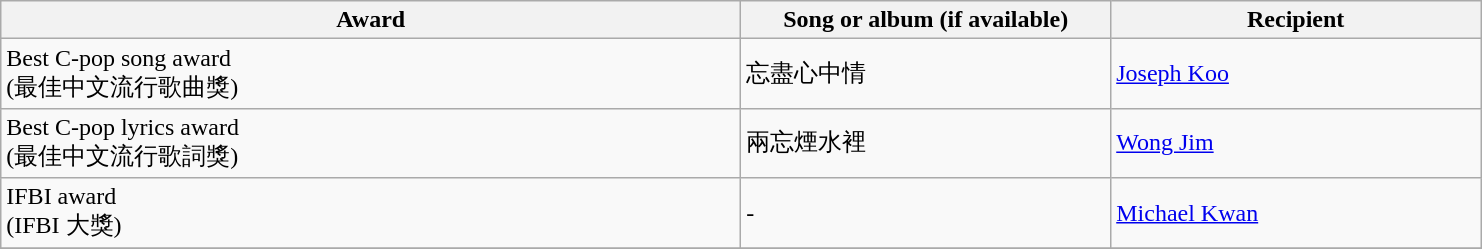<table class="wikitable">
<tr>
<th width=40%>Award</th>
<th width=20%>Song or album (if available)</th>
<th width=20%>Recipient</th>
</tr>
<tr>
<td>Best C-pop song award<br>(最佳中文流行歌曲獎)</td>
<td>忘盡心中情</td>
<td><a href='#'>Joseph Koo</a></td>
</tr>
<tr>
<td>Best C-pop lyrics award<br>(最佳中文流行歌詞獎)</td>
<td>兩忘煙水裡</td>
<td><a href='#'>Wong Jim</a></td>
</tr>
<tr>
<td>IFBI award<br>(IFBI 大獎)</td>
<td>-</td>
<td><a href='#'>Michael Kwan</a></td>
</tr>
<tr>
</tr>
</table>
